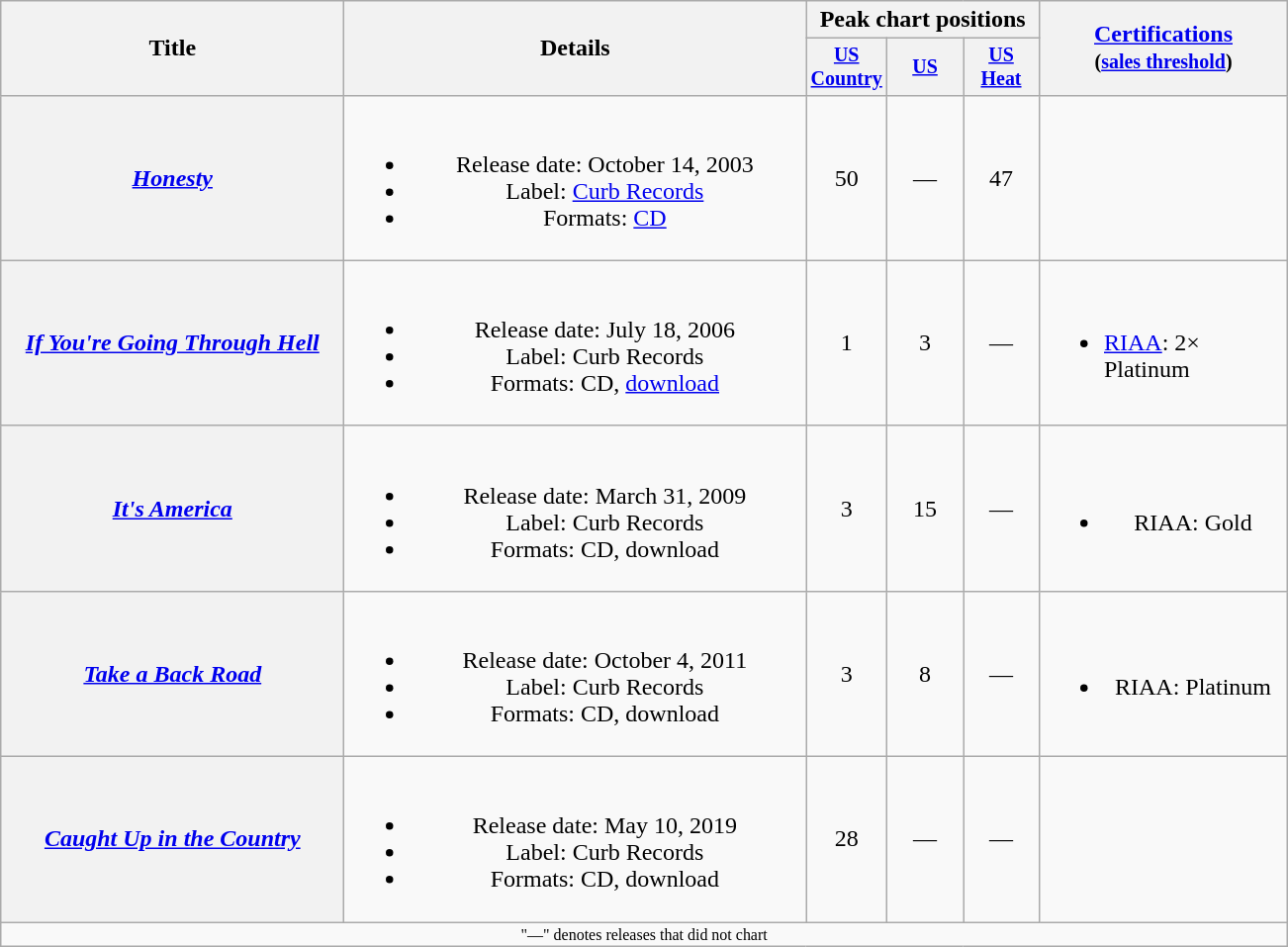<table class="wikitable plainrowheaders" style="text-align:center;">
<tr>
<th rowspan="2" style="width:14em;">Title</th>
<th rowspan="2" style="width:19em;">Details</th>
<th colspan="3">Peak chart positions</th>
<th rowspan="2" style="width:10em;"><a href='#'>Certifications</a><br><small>(<a href='#'>sales threshold</a>)</small></th>
</tr>
<tr style="font-size:smaller;">
<th style="width:45px;"><a href='#'>US Country</a><br></th>
<th style="width:45px;"><a href='#'>US</a><br></th>
<th style="width:45px;"><a href='#'>US<br>Heat</a><br></th>
</tr>
<tr>
<th scope="row"><em><a href='#'>Honesty</a></em></th>
<td><br><ul><li>Release date: October 14, 2003</li><li>Label: <a href='#'>Curb Records</a></li><li>Formats: <a href='#'>CD</a></li></ul></td>
<td>50</td>
<td>—</td>
<td>47</td>
<td></td>
</tr>
<tr>
<th scope="row"><em><a href='#'>If You're Going Through Hell</a></em></th>
<td><br><ul><li>Release date: July 18, 2006</li><li>Label: Curb Records</li><li>Formats: CD, <a href='#'>download</a></li></ul></td>
<td>1</td>
<td>3</td>
<td>—</td>
<td align="left"><br><ul><li><a href='#'>RIAA</a>: 2× Platinum</li></ul></td>
</tr>
<tr>
<th scope="row"><em><a href='#'>It's America</a></em></th>
<td><br><ul><li>Release date: March 31, 2009</li><li>Label: Curb Records</li><li>Formats: CD, download</li></ul></td>
<td>3</td>
<td>15</td>
<td>—</td>
<td><br><ul><li>RIAA: Gold</li></ul></td>
</tr>
<tr>
<th scope="row"><em><a href='#'>Take a Back Road</a></em></th>
<td><br><ul><li>Release date: October 4, 2011</li><li>Label: Curb Records</li><li>Formats: CD, download</li></ul></td>
<td>3</td>
<td>8</td>
<td>—</td>
<td><br><ul><li>RIAA: Platinum</li></ul></td>
</tr>
<tr>
<th scope="row"><em><a href='#'>Caught Up in the Country</a></em></th>
<td><br><ul><li>Release date: May 10, 2019</li><li>Label: Curb Records</li><li>Formats: CD, download</li></ul></td>
<td>28</td>
<td>—</td>
<td>—</td>
<td></td>
</tr>
<tr>
<td colspan="10" style="font-size:8pt">"—" denotes releases that did not chart</td>
</tr>
</table>
